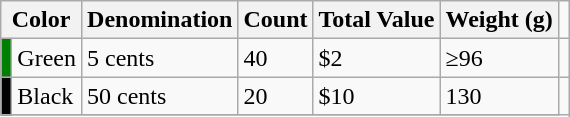<table class="wikitable">
<tr>
<th colspan=2>Color</th>
<th>Denomination</th>
<th>Count</th>
<th>Total Value</th>
<th>Weight (g)</th>
</tr>
<tr>
<td style="background:Green"></td>
<td>Green</td>
<td>5 cents</td>
<td>40</td>
<td>$2</td>
<td>≥96</td>
<td></td>
</tr>
<tr>
<td style="background:Black"></td>
<td>Black</td>
<td>50 cents</td>
<td>20</td>
<td>$10</td>
<td>130</td>
</tr>
<tr>
</tr>
</table>
